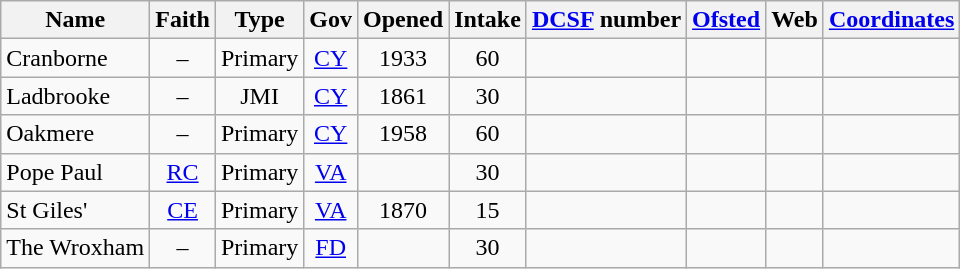<table class="wikitable" style="text-align:center">
<tr>
<th>Name</th>
<th>Faith</th>
<th>Type</th>
<th>Gov</th>
<th>Opened</th>
<th>Intake</th>
<th><a href='#'>DCSF</a> number</th>
<th><a href='#'>Ofsted</a></th>
<th>Web</th>
<th><a href='#'>Coordinates</a></th>
</tr>
<tr>
<td align="left">Cranborne</td>
<td>–</td>
<td>Primary</td>
<td><a href='#'>CY</a></td>
<td>1933</td>
<td>60</td>
<td></td>
<td></td>
<td></td>
<td></td>
</tr>
<tr>
<td align="left">Ladbrooke</td>
<td>–</td>
<td>JMI</td>
<td><a href='#'>CY</a></td>
<td>1861</td>
<td>30</td>
<td></td>
<td></td>
<td></td>
<td></td>
</tr>
<tr>
<td align="left">Oakmere</td>
<td>–</td>
<td>Primary</td>
<td><a href='#'>CY</a></td>
<td>1958</td>
<td>60</td>
<td></td>
<td></td>
<td></td>
<td></td>
</tr>
<tr>
<td align="left">Pope Paul</td>
<td><a href='#'>RC</a></td>
<td>Primary</td>
<td><a href='#'>VA</a></td>
<td></td>
<td>30</td>
<td></td>
<td></td>
<td></td>
<td></td>
</tr>
<tr>
<td align="left">St Giles'</td>
<td><a href='#'>CE</a></td>
<td>Primary</td>
<td><a href='#'>VA</a></td>
<td>1870</td>
<td>15</td>
<td></td>
<td></td>
<td></td>
<td></td>
</tr>
<tr>
<td align="left">The Wroxham</td>
<td>–</td>
<td>Primary</td>
<td><a href='#'>FD</a></td>
<td></td>
<td>30</td>
<td></td>
<td></td>
<td></td>
<td></td>
</tr>
</table>
